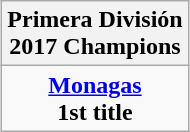<table class="wikitable" style="text-align: center; margin: 0 auto;">
<tr>
<th>Primera División<br>2017 Champions</th>
</tr>
<tr>
<td><strong><a href='#'>Monagas</a></strong><br><strong>1st title</strong></td>
</tr>
</table>
